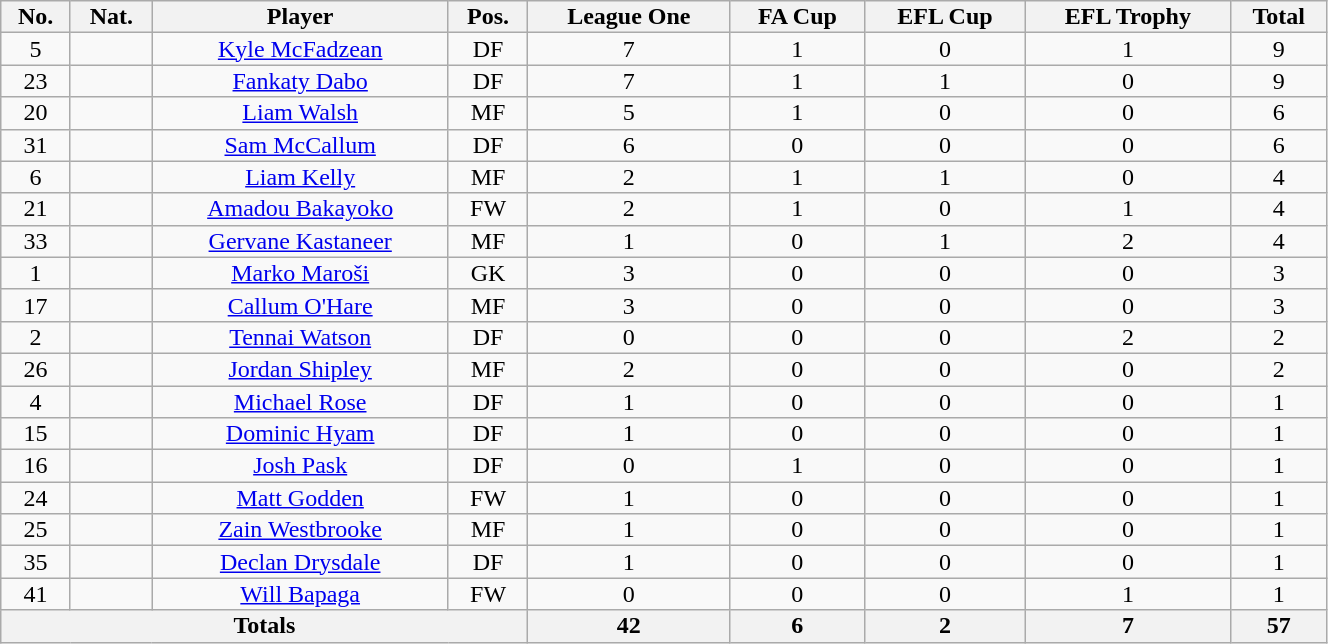<table class="wikitable sortable alternance" style="font-size:100%; text-align:center; line-height:14px; width:70%;">
<tr>
<th>No.</th>
<th>Nat.</th>
<th>Player</th>
<th>Pos.</th>
<th>League One</th>
<th>FA Cup</th>
<th>EFL Cup</th>
<th>EFL Trophy</th>
<th>Total</th>
</tr>
<tr>
<td>5</td>
<td></td>
<td><a href='#'>Kyle McFadzean</a></td>
<td>DF</td>
<td>7</td>
<td>1</td>
<td>0</td>
<td>1</td>
<td>9</td>
</tr>
<tr>
<td>23</td>
<td></td>
<td><a href='#'>Fankaty Dabo</a></td>
<td>DF</td>
<td>7</td>
<td>1</td>
<td>1</td>
<td>0</td>
<td>9</td>
</tr>
<tr>
<td>20</td>
<td></td>
<td><a href='#'>Liam Walsh</a></td>
<td>MF</td>
<td>5</td>
<td>1</td>
<td>0</td>
<td>0</td>
<td>6</td>
</tr>
<tr>
<td>31</td>
<td></td>
<td><a href='#'>Sam McCallum</a></td>
<td>DF</td>
<td>6</td>
<td>0</td>
<td>0</td>
<td>0</td>
<td>6</td>
</tr>
<tr>
<td>6</td>
<td></td>
<td><a href='#'>Liam Kelly</a></td>
<td>MF</td>
<td>2</td>
<td>1</td>
<td>1</td>
<td>0</td>
<td>4</td>
</tr>
<tr>
<td>21</td>
<td></td>
<td><a href='#'>Amadou Bakayoko</a></td>
<td>FW</td>
<td>2</td>
<td>1</td>
<td>0</td>
<td>1</td>
<td>4</td>
</tr>
<tr>
<td>33</td>
<td></td>
<td><a href='#'>Gervane Kastaneer</a></td>
<td>MF</td>
<td>1</td>
<td>0</td>
<td>1</td>
<td>2</td>
<td>4</td>
</tr>
<tr>
<td>1</td>
<td></td>
<td><a href='#'>Marko Maroši</a></td>
<td>GK</td>
<td>3</td>
<td>0</td>
<td>0</td>
<td>0</td>
<td>3</td>
</tr>
<tr>
<td>17</td>
<td></td>
<td><a href='#'>Callum O'Hare</a></td>
<td>MF</td>
<td>3</td>
<td>0</td>
<td>0</td>
<td>0</td>
<td>3</td>
</tr>
<tr>
<td>2</td>
<td></td>
<td><a href='#'>Tennai Watson</a></td>
<td>DF</td>
<td>0</td>
<td>0</td>
<td>0</td>
<td>2</td>
<td>2</td>
</tr>
<tr>
<td>26</td>
<td></td>
<td><a href='#'>Jordan Shipley</a></td>
<td>MF</td>
<td>2</td>
<td>0</td>
<td>0</td>
<td>0</td>
<td>2</td>
</tr>
<tr>
<td>4</td>
<td></td>
<td><a href='#'>Michael Rose</a></td>
<td>DF</td>
<td>1</td>
<td>0</td>
<td>0</td>
<td>0</td>
<td>1</td>
</tr>
<tr>
<td>15</td>
<td></td>
<td><a href='#'>Dominic Hyam</a></td>
<td>DF</td>
<td>1</td>
<td>0</td>
<td>0</td>
<td>0</td>
<td>1</td>
</tr>
<tr>
<td>16</td>
<td></td>
<td><a href='#'>Josh Pask</a></td>
<td>DF</td>
<td>0</td>
<td>1</td>
<td>0</td>
<td>0</td>
<td>1</td>
</tr>
<tr>
<td>24</td>
<td></td>
<td><a href='#'>Matt Godden</a></td>
<td>FW</td>
<td>1</td>
<td>0</td>
<td>0</td>
<td>0</td>
<td>1</td>
</tr>
<tr>
<td>25</td>
<td></td>
<td><a href='#'>Zain Westbrooke</a></td>
<td>MF</td>
<td>1</td>
<td>0</td>
<td>0</td>
<td>0</td>
<td>1</td>
</tr>
<tr>
<td>35</td>
<td></td>
<td><a href='#'>Declan Drysdale</a></td>
<td>DF</td>
<td>1</td>
<td>0</td>
<td>0</td>
<td>0</td>
<td>1</td>
</tr>
<tr>
<td>41</td>
<td></td>
<td><a href='#'>Will Bapaga</a></td>
<td>FW</td>
<td>0</td>
<td>0</td>
<td>0</td>
<td>1</td>
<td>1</td>
</tr>
<tr class="sortbottom">
<th colspan="4">Totals</th>
<th>42</th>
<th>6</th>
<th>2</th>
<th>7</th>
<th>57</th>
</tr>
</table>
